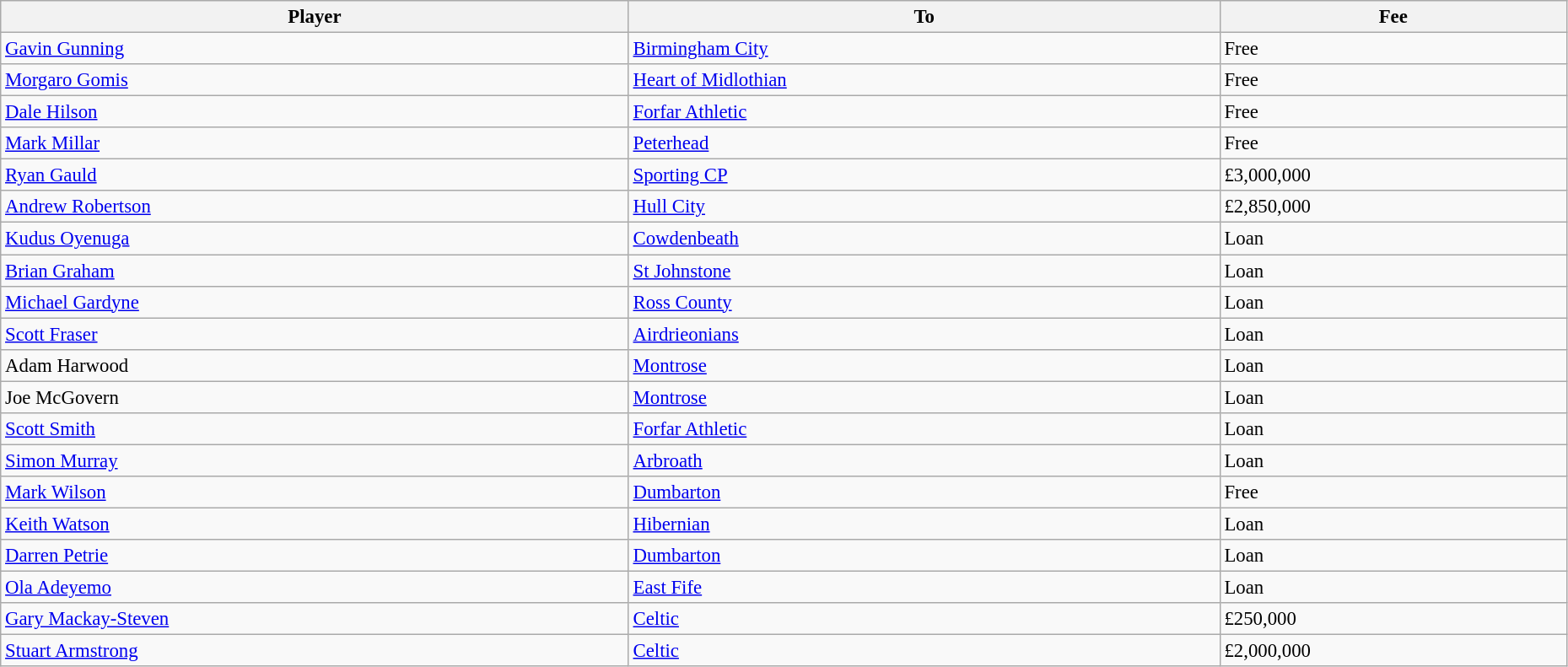<table class="wikitable" style="text-align:center; font-size:95%;width:98%; text-align:left">
<tr>
<th>Player</th>
<th>To</th>
<th>Fee</th>
</tr>
<tr>
<td> <a href='#'>Gavin Gunning</a></td>
<td> <a href='#'>Birmingham City</a></td>
<td>Free</td>
</tr>
<tr>
<td> <a href='#'>Morgaro Gomis</a></td>
<td> <a href='#'>Heart of Midlothian</a></td>
<td>Free</td>
</tr>
<tr>
<td> <a href='#'>Dale Hilson</a></td>
<td> <a href='#'>Forfar Athletic</a></td>
<td>Free</td>
</tr>
<tr>
<td> <a href='#'>Mark Millar</a></td>
<td> <a href='#'>Peterhead</a></td>
<td>Free</td>
</tr>
<tr>
<td> <a href='#'>Ryan Gauld</a></td>
<td> <a href='#'>Sporting CP</a></td>
<td>£3,000,000</td>
</tr>
<tr>
<td> <a href='#'>Andrew Robertson</a></td>
<td> <a href='#'>Hull City</a></td>
<td>£2,850,000</td>
</tr>
<tr>
<td> <a href='#'>Kudus Oyenuga</a></td>
<td> <a href='#'>Cowdenbeath</a></td>
<td>Loan</td>
</tr>
<tr>
<td> <a href='#'>Brian Graham</a></td>
<td> <a href='#'>St Johnstone</a></td>
<td>Loan</td>
</tr>
<tr>
<td> <a href='#'>Michael Gardyne</a></td>
<td> <a href='#'>Ross County</a></td>
<td>Loan</td>
</tr>
<tr>
<td> <a href='#'>Scott Fraser</a></td>
<td> <a href='#'>Airdrieonians</a></td>
<td>Loan</td>
</tr>
<tr>
<td> Adam Harwood</td>
<td> <a href='#'>Montrose</a></td>
<td>Loan</td>
</tr>
<tr>
<td> Joe McGovern</td>
<td> <a href='#'>Montrose</a></td>
<td>Loan</td>
</tr>
<tr>
<td> <a href='#'>Scott Smith</a></td>
<td> <a href='#'>Forfar Athletic</a></td>
<td>Loan</td>
</tr>
<tr>
<td> <a href='#'>Simon Murray</a></td>
<td> <a href='#'>Arbroath</a></td>
<td>Loan</td>
</tr>
<tr>
<td> <a href='#'>Mark Wilson</a></td>
<td> <a href='#'>Dumbarton</a></td>
<td>Free</td>
</tr>
<tr>
<td> <a href='#'>Keith Watson</a></td>
<td> <a href='#'>Hibernian</a></td>
<td>Loan</td>
</tr>
<tr>
<td> <a href='#'>Darren Petrie</a></td>
<td> <a href='#'>Dumbarton</a></td>
<td>Loan</td>
</tr>
<tr>
<td> <a href='#'>Ola Adeyemo</a></td>
<td> <a href='#'>East Fife</a></td>
<td>Loan</td>
</tr>
<tr>
<td> <a href='#'>Gary Mackay-Steven</a></td>
<td> <a href='#'>Celtic</a></td>
<td>£250,000</td>
</tr>
<tr>
<td> <a href='#'>Stuart Armstrong</a></td>
<td> <a href='#'>Celtic</a></td>
<td>£2,000,000</td>
</tr>
</table>
